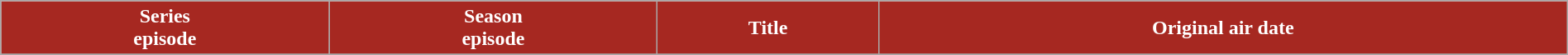<table class="wikitable plainrowheaders" style="width:100%">
<tr>
<th style="background: #A62821; color: white">Series<br>episode</th>
<th style="background: #A62821; color: white">Season<br>episode</th>
<th style="background: #A62821; color: white">Title</th>
<th style="background: #A62821; color: white">Original air date</th>
</tr>
<tr>
</tr>
</table>
